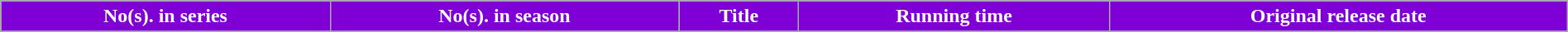<table class="wikitable plainrowheaders" width="100%" style="margin-right: 0;">
<tr>
<th style="background-color: #7F00D4; color: #FFFFFF;">No(s). in series</th>
<th style="background-color: #7F00D4; color: #FFFFFF;">No(s). in season</th>
<th style="background-color: #7F00D4; color: #FFFFFF;">Title</th>
<th style="background-color: #7F00D4; color: #FFFFFF;">Running time</th>
<th style="background-color: #7F00D4; color: #FFFFFF;">Original release date</th>
</tr>
<tr>
</tr>
</table>
